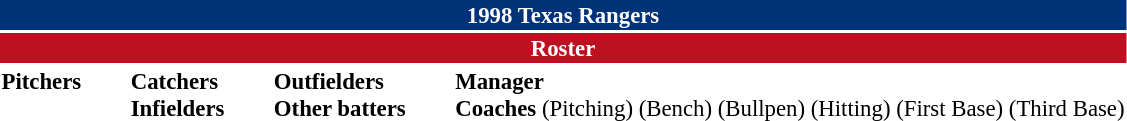<table class="toccolours" style="font-size: 95%;">
<tr>
<th colspan="10" style="background-color: #003279; color: #FFFFFF; text-align: center;">1998 Texas Rangers</th>
</tr>
<tr>
<td colspan="10" style="background-color: #bd1021; color: white; text-align: center;"><strong>Roster</strong></td>
</tr>
<tr>
<td valign="top"><strong>Pitchers</strong><br>



















</td>
<td width="25px"></td>
<td valign="top"><strong>Catchers</strong><br>

<strong>Infielders</strong>









</td>
<td width="25px"></td>
<td valign="top"><strong>Outfielders</strong><br>






<strong>Other batters</strong>

</td>
<td width="25px"></td>
<td valign="top"><strong>Manager</strong><br>
<strong>Coaches</strong>
 (Pitching)
 (Bench)
 (Bullpen)
 (Hitting)
 (First Base)
 (Third Base)</td>
</tr>
</table>
